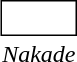<table style="margin:1em;float: right">
<tr>
<td style="border: solid thin; padding: 2px"><br></td>
</tr>
<tr>
<td style="text-align:center"><em>Nakade</em></td>
</tr>
</table>
